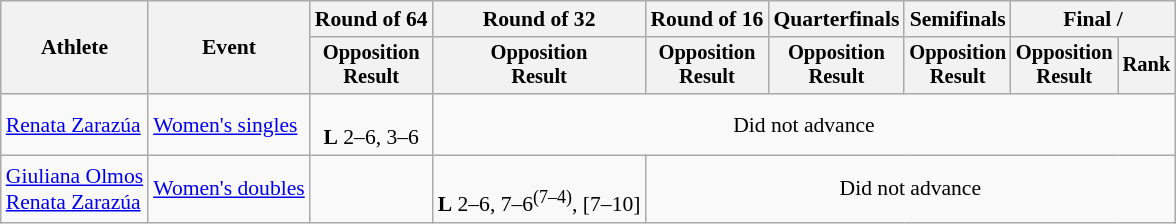<table class="wikitable" style="font-size:90%;">
<tr>
<th rowspan="2">Athlete</th>
<th rowspan="2">Event</th>
<th>Round of 64</th>
<th>Round of 32</th>
<th>Round of 16</th>
<th>Quarterfinals</th>
<th>Semifinals</th>
<th colspan="2">Final / </th>
</tr>
<tr style="font-size:95%">
<th>Opposition<br>Result</th>
<th>Opposition<br>Result</th>
<th>Opposition<br>Result</th>
<th>Opposition<br>Result</th>
<th>Opposition<br>Result</th>
<th>Opposition<br>Result</th>
<th>Rank</th>
</tr>
<tr align="center">
<td align="left"><a href='#'>Renata Zarazúa</a></td>
<td align="left"><a href='#'>Women's singles</a></td>
<td><br><strong>L</strong> 2–6, 3–6</td>
<td colspan=6>Did not advance</td>
</tr>
<tr align="center">
<td align="left"><a href='#'>Giuliana Olmos</a><br><a href='#'>Renata Zarazúa</a></td>
<td align="left"><a href='#'>Women's doubles</a></td>
<td></td>
<td><br><strong>L</strong> 2–6, 7–6<sup>(7–4)</sup>, [7–10]</td>
<td colspan=5>Did not advance</td>
</tr>
</table>
